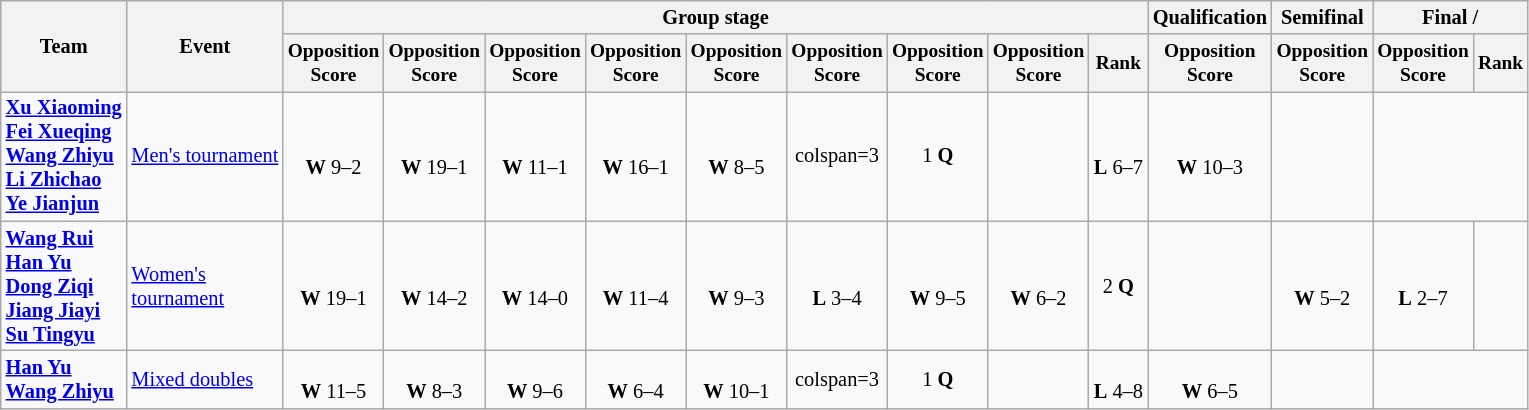<table class=wikitable style=font-size:85%;text-align:center>
<tr>
<th rowspan=2>Team</th>
<th rowspan=2>Event</th>
<th colspan=9>Group stage</th>
<th>Qualification</th>
<th>Semifinal</th>
<th colspan=2>Final / </th>
</tr>
<tr style=font-size:95%>
<th>Opposition<br>Score</th>
<th>Opposition<br>Score</th>
<th>Opposition<br>Score</th>
<th>Opposition<br>Score</th>
<th>Opposition<br>Score</th>
<th>Opposition<br>Score</th>
<th>Opposition<br>Score</th>
<th>Opposition<br>Score</th>
<th>Rank</th>
<th>Opposition<br>Score</th>
<th>Opposition<br>Score</th>
<th>Opposition<br>Score</th>
<th>Rank</th>
</tr>
<tr>
<td align=left><strong><a href='#'>Xu Xiaoming</a><br><a href='#'>Fei Xueqing</a><br><a href='#'>Wang Zhiyu</a><br><a href='#'>Li Zhichao</a><br><a href='#'>Ye Jianjun</a></strong></td>
<td align=left><a href='#'>Men's tournament</a></td>
<td><br><strong>W</strong> 9–2</td>
<td><br><strong>W</strong> 19–1</td>
<td><br><strong>W</strong> 11–1</td>
<td><br><strong>W</strong> 16–1</td>
<td><br><strong>W</strong> 8–5</td>
<td>colspan=3 </td>
<td>1 <strong>Q</strong></td>
<td></td>
<td><br><strong>L</strong> 6–7</td>
<td><br><strong>W</strong> 10–3</td>
<td></td>
</tr>
<tr>
<td align=left><strong><a href='#'>Wang Rui</a><br><a href='#'>Han Yu</a><br><a href='#'>Dong Ziqi</a><br><a href='#'>Jiang Jiayi</a><br><a href='#'>Su Tingyu</a></strong></td>
<td align=left><a href='#'>Women's<br>tournament</a></td>
<td><br><strong>W</strong> 19–1</td>
<td><br><strong>W</strong> 14–2</td>
<td><br><strong>W</strong> 14–0</td>
<td><br><strong>W</strong> 11–4</td>
<td><br><strong>W</strong> 9–3</td>
<td><br><strong>L</strong> 3–4</td>
<td><br><strong>W</strong> 9–5</td>
<td><br><strong>W</strong> 6–2</td>
<td>2 <strong>Q</strong></td>
<td></td>
<td><br><strong>W</strong> 5–2</td>
<td><br><strong>L</strong> 2–7</td>
<td></td>
</tr>
<tr>
<td align=left><strong><a href='#'>Han Yu</a><br><a href='#'>Wang Zhiyu</a></strong></td>
<td align=left><a href='#'>Mixed doubles</a></td>
<td><br><strong>W</strong> 11–5</td>
<td><br><strong>W</strong> 8–3</td>
<td><br><strong>W</strong> 9–6</td>
<td><br><strong>W</strong> 6–4</td>
<td><br><strong>W</strong> 10–1</td>
<td>colspan=3 </td>
<td>1 <strong>Q</strong></td>
<td></td>
<td><br><strong>L</strong> 4–8</td>
<td><br><strong>W</strong> 6–5</td>
<td></td>
</tr>
</table>
